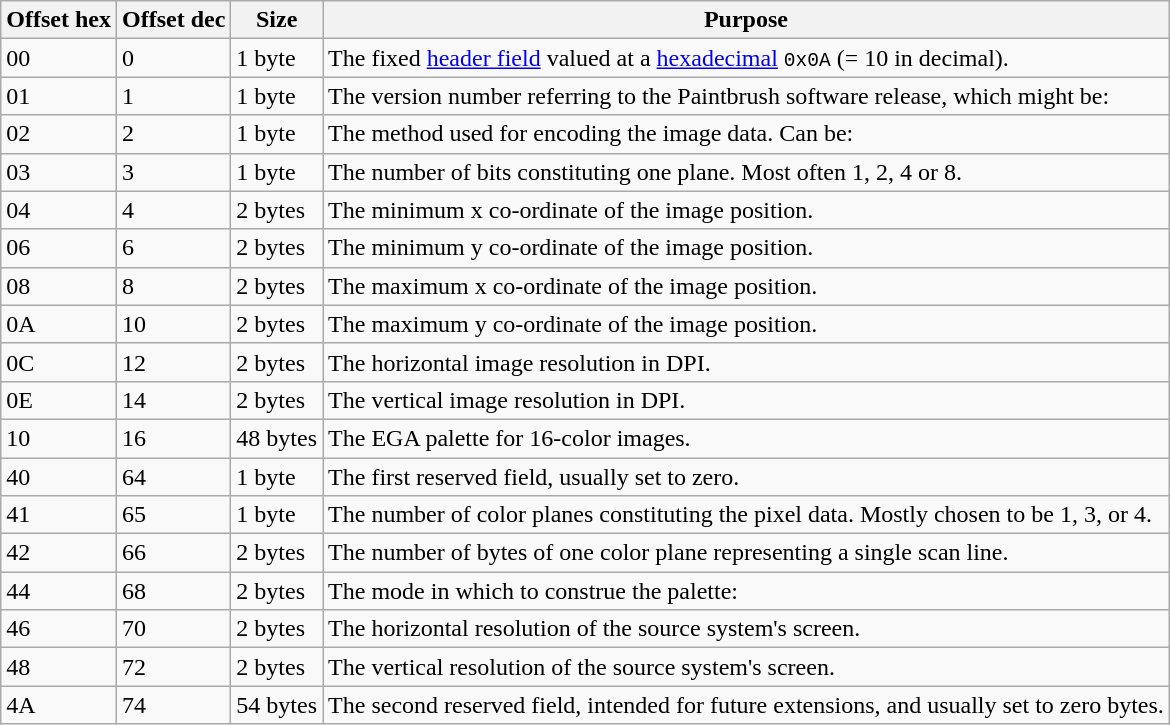<table class="wikitable">
<tr>
<th>Offset hex</th>
<th>Offset dec</th>
<th>Size</th>
<th>Purpose</th>
</tr>
<tr>
<td>00</td>
<td>0</td>
<td>1 byte</td>
<td>The fixed <a href='#'>header field</a> valued at a <a href='#'>hexadecimal</a> <code>0x0A</code> (= 10 in decimal).</td>
</tr>
<tr>
<td>01</td>
<td>1</td>
<td>1 byte</td>
<td>The version number referring to the Paintbrush software release, which might be:<br></td>
</tr>
<tr>
<td>02</td>
<td>2</td>
<td>1 byte</td>
<td>The method used for encoding the image data. Can be:<br></td>
</tr>
<tr>
<td>03</td>
<td>3</td>
<td>1 byte</td>
<td>The number of bits constituting one plane. Most often 1, 2, 4 or 8.</td>
</tr>
<tr>
<td>04</td>
<td>4</td>
<td>2 bytes</td>
<td>The minimum x co-ordinate of the image position.</td>
</tr>
<tr>
<td>06</td>
<td>6</td>
<td>2 bytes</td>
<td>The minimum y co-ordinate of the image position.</td>
</tr>
<tr>
<td>08</td>
<td>8</td>
<td>2 bytes</td>
<td>The maximum x co-ordinate of the image position.</td>
</tr>
<tr>
<td>0A</td>
<td>10</td>
<td>2 bytes</td>
<td>The maximum y co-ordinate of the image position.</td>
</tr>
<tr>
<td>0C</td>
<td>12</td>
<td>2 bytes</td>
<td>The horizontal image resolution in DPI.</td>
</tr>
<tr>
<td>0E</td>
<td>14</td>
<td>2 bytes</td>
<td>The vertical image resolution in DPI.</td>
</tr>
<tr>
<td>10</td>
<td>16</td>
<td>48 bytes</td>
<td>The EGA palette for 16-color images.</td>
</tr>
<tr>
<td>40</td>
<td>64</td>
<td>1 byte</td>
<td>The first reserved field, usually set to zero.</td>
</tr>
<tr>
<td>41</td>
<td>65</td>
<td>1 byte</td>
<td>The number of color planes constituting the pixel data. Mostly chosen to be 1, 3, or 4.</td>
</tr>
<tr>
<td>42</td>
<td>66</td>
<td>2 bytes</td>
<td>The number of bytes of one color plane representing a single scan line.</td>
</tr>
<tr>
<td>44</td>
<td>68</td>
<td>2 bytes</td>
<td>The mode in which to construe the palette:<br></td>
</tr>
<tr>
<td>46</td>
<td>70</td>
<td>2 bytes</td>
<td>The horizontal resolution of the source system's screen.</td>
</tr>
<tr>
<td>48</td>
<td>72</td>
<td>2 bytes</td>
<td>The vertical resolution of the source system's screen.</td>
</tr>
<tr>
<td>4A</td>
<td>74</td>
<td>54 bytes</td>
<td>The second reserved field, intended for future extensions, and usually set to zero bytes.</td>
</tr>
</table>
